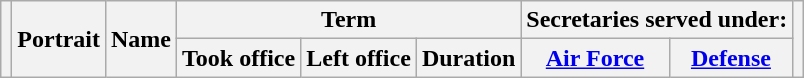<table class="wikitable" style="text-align:center;">
<tr>
<th scope="col" rowspan=2></th>
<th scope="col" rowspan=2>Portrait</th>
<th scope="col" rowspan=2>Name</th>
<th scope="col" colspan=3>Term</th>
<th scope="col" colspan=2>Secretaries served under:</th>
<th scope="col" rowspan=2></th>
</tr>
<tr>
<th scope="col">Took office</th>
<th scope="col">Left office</th>
<th scope="col">Duration</th>
<th scope="col"><a href='#'>Air Force</a></th>
<th scope="col"><a href='#'>Defense</a><br>
</th>
</tr>
</table>
